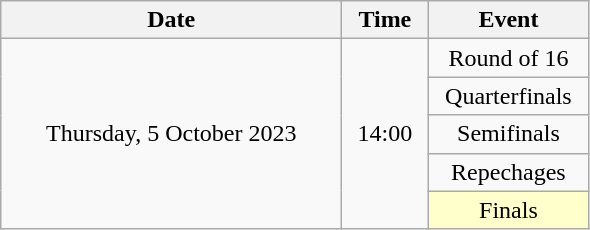<table class = "wikitable" style="text-align:center;">
<tr>
<th width=220>Date</th>
<th width=50>Time</th>
<th width=100>Event</th>
</tr>
<tr>
<td rowspan=5>Thursday, 5 October 2023</td>
<td rowspan=5>14:00</td>
<td>Round of 16</td>
</tr>
<tr>
<td>Quarterfinals</td>
</tr>
<tr>
<td>Semifinals</td>
</tr>
<tr>
<td>Repechages</td>
</tr>
<tr>
<td bgcolor=ffffcc>Finals</td>
</tr>
</table>
